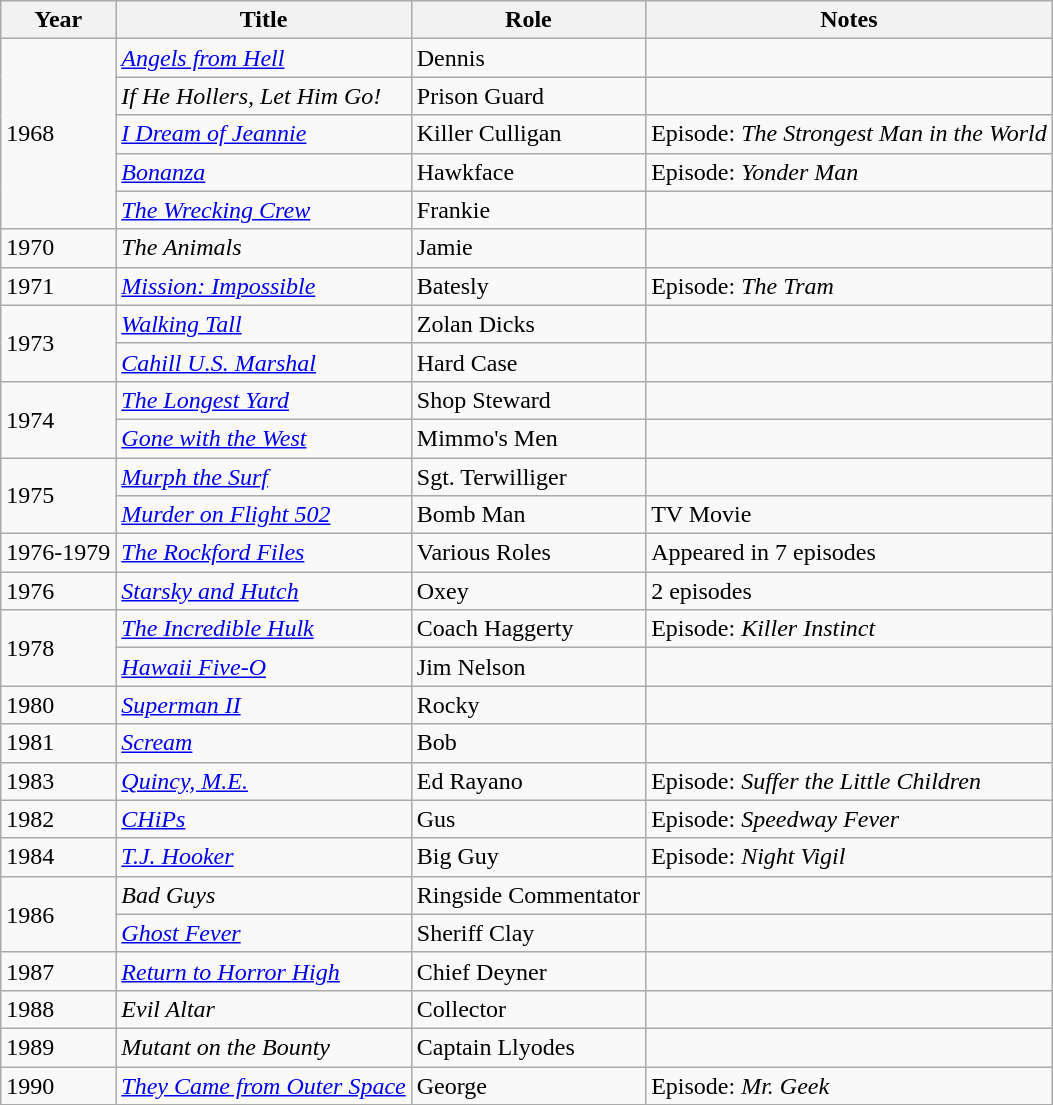<table class="wikitable">
<tr>
<th>Year</th>
<th>Title</th>
<th>Role</th>
<th>Notes</th>
</tr>
<tr>
<td rowspan=5>1968</td>
<td><em><a href='#'>Angels from Hell</a></em></td>
<td>Dennis</td>
<td></td>
</tr>
<tr>
<td><em>If He Hollers, Let Him Go!</em></td>
<td>Prison Guard</td>
<td></td>
</tr>
<tr>
<td><em><a href='#'>I Dream of Jeannie</a></em></td>
<td>Killer Culligan</td>
<td>Episode: <em>The Strongest Man in the World</em></td>
</tr>
<tr>
<td><em><a href='#'>Bonanza</a></em></td>
<td>Hawkface</td>
<td>Episode: <em>Yonder Man</em></td>
</tr>
<tr>
<td><em><a href='#'>The Wrecking Crew</a></em></td>
<td>Frankie</td>
<td></td>
</tr>
<tr>
<td>1970</td>
<td><em>The Animals</em></td>
<td>Jamie</td>
<td></td>
</tr>
<tr>
<td>1971</td>
<td><em><a href='#'>Mission: Impossible</a></em></td>
<td>Batesly</td>
<td>Episode: <em>The Tram</em></td>
</tr>
<tr>
<td rowspan=2>1973</td>
<td><em><a href='#'>Walking Tall</a></em></td>
<td>Zolan Dicks</td>
<td></td>
</tr>
<tr>
<td><em><a href='#'>Cahill U.S. Marshal</a></em></td>
<td>Hard Case</td>
<td></td>
</tr>
<tr>
<td rowspan=2>1974</td>
<td><em><a href='#'>The Longest Yard</a></em></td>
<td>Shop Steward</td>
<td></td>
</tr>
<tr>
<td><em><a href='#'>Gone with the West</a></em></td>
<td>Mimmo's Men</td>
<td></td>
</tr>
<tr>
<td rowspan=2>1975</td>
<td><em><a href='#'>Murph the Surf</a></em></td>
<td>Sgt. Terwilliger</td>
<td></td>
</tr>
<tr>
<td><em><a href='#'>Murder on Flight 502</a></em></td>
<td>Bomb Man</td>
<td>TV Movie</td>
</tr>
<tr>
<td>1976-1979</td>
<td><em><a href='#'>The Rockford Files</a></em></td>
<td>Various Roles</td>
<td>Appeared in 7 episodes</td>
</tr>
<tr>
<td>1976</td>
<td><em><a href='#'>Starsky and Hutch</a></em></td>
<td>Oxey</td>
<td>2 episodes</td>
</tr>
<tr>
<td rowspan=2>1978</td>
<td><em><a href='#'>The Incredible Hulk</a></em></td>
<td>Coach Haggerty</td>
<td>Episode: <em>Killer Instinct</em></td>
</tr>
<tr>
<td><em><a href='#'>Hawaii Five-O</a></em></td>
<td>Jim Nelson</td>
<td></td>
</tr>
<tr>
<td>1980</td>
<td><em><a href='#'>Superman II</a></em></td>
<td>Rocky</td>
<td></td>
</tr>
<tr>
<td>1981</td>
<td><em><a href='#'>Scream</a></em></td>
<td>Bob</td>
<td></td>
</tr>
<tr>
<td>1983</td>
<td><em><a href='#'>Quincy, M.E.</a></em></td>
<td>Ed Rayano</td>
<td>Episode: <em>Suffer the Little Children</em></td>
</tr>
<tr>
<td>1982</td>
<td><em><a href='#'>CHiPs</a></em></td>
<td>Gus</td>
<td>Episode: <em>Speedway Fever</em></td>
</tr>
<tr>
<td>1984</td>
<td><em><a href='#'>T.J. Hooker</a></em></td>
<td>Big Guy</td>
<td>Episode: <em>Night Vigil</em></td>
</tr>
<tr>
<td rowspan=2>1986</td>
<td><em>Bad Guys</em></td>
<td>Ringside Commentator</td>
<td></td>
</tr>
<tr>
<td><em><a href='#'>Ghost Fever</a></em></td>
<td>Sheriff Clay</td>
<td></td>
</tr>
<tr>
<td>1987</td>
<td><em><a href='#'>Return to Horror High</a></em></td>
<td>Chief Deyner</td>
<td></td>
</tr>
<tr>
<td>1988</td>
<td><em>Evil Altar</em></td>
<td>Collector</td>
<td></td>
</tr>
<tr>
<td>1989</td>
<td><em>Mutant on the Bounty</em></td>
<td>Captain Llyodes</td>
<td></td>
</tr>
<tr>
<td>1990</td>
<td><em><a href='#'>They Came from Outer Space</a></em></td>
<td>George</td>
<td>Episode: <em>Mr. Geek</em></td>
</tr>
<tr>
</tr>
</table>
